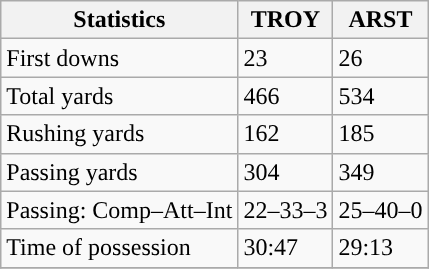<table class="wikitable" style="float: left;">
<tr>
<th>Statistics</th>
<th>TROY</th>
<th>ARST</th>
</tr>
<tr>
<td>First downs</td>
<td>23</td>
<td>26</td>
</tr>
<tr>
<td>Total yards</td>
<td>466</td>
<td>534</td>
</tr>
<tr>
<td>Rushing yards</td>
<td>162</td>
<td>185</td>
</tr>
<tr>
<td>Passing yards</td>
<td>304</td>
<td>349</td>
</tr>
<tr>
<td>Passing: Comp–Att–Int</td>
<td>22–33–3</td>
<td>25–40–0</td>
</tr>
<tr>
<td>Time of possession</td>
<td>30:47</td>
<td>29:13</td>
</tr>
<tr>
</tr>
</table>
